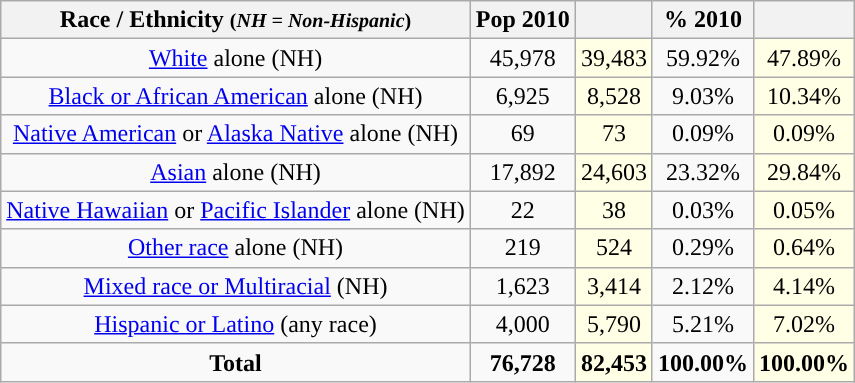<table class="wikitable" style="text-align:center;">
<tr>
<th>Race / Ethnicity <small>(<em>NH = Non-Hispanic</em>)</small></th>
<th>Pop 2010</th>
<th></th>
<th>% 2010</th>
<th></th>
</tr>
<tr>
<td><a href='#'>White</a> alone (NH)</td>
<td>45,978</td>
<td style='background: #ffffe6;'>39,483</td>
<td>59.92%</td>
<td style='background: #ffffe6;'>47.89%</td>
</tr>
<tr>
<td><a href='#'>Black or African American</a> alone (NH)</td>
<td>6,925</td>
<td style='background: #ffffe6;'>8,528</td>
<td>9.03%</td>
<td style='background: #ffffe6;'>10.34%</td>
</tr>
<tr>
<td><a href='#'>Native American</a> or <a href='#'>Alaska Native</a> alone (NH)</td>
<td>69</td>
<td style='background: #ffffe6;'>73</td>
<td>0.09%</td>
<td style='background: #ffffe6;'>0.09%</td>
</tr>
<tr>
<td><a href='#'>Asian</a> alone (NH)</td>
<td>17,892</td>
<td style='background: #ffffe6;'>24,603</td>
<td>23.32%</td>
<td style='background: #ffffe6;'>29.84%</td>
</tr>
<tr>
<td><a href='#'>Native Hawaiian</a> or <a href='#'>Pacific Islander</a> alone (NH)</td>
<td>22</td>
<td style='background: #ffffe6;'>38</td>
<td>0.03%</td>
<td style='background: #ffffe6;'>0.05%</td>
</tr>
<tr>
<td><a href='#'>Other race</a> alone (NH)</td>
<td>219</td>
<td style='background: #ffffe6;'>524</td>
<td>0.29%</td>
<td style='background: #ffffe6;'>0.64%</td>
</tr>
<tr>
<td><a href='#'>Mixed race or Multiracial</a> (NH)</td>
<td>1,623</td>
<td style='background: #ffffe6;'>3,414</td>
<td>2.12%</td>
<td style='background: #ffffe6;'>4.14%</td>
</tr>
<tr>
<td><a href='#'>Hispanic or Latino</a> (any race)</td>
<td>4,000</td>
<td style='background: #ffffe6;'>5,790</td>
<td>5.21%</td>
<td style='background: #ffffe6;'>7.02%</td>
</tr>
<tr>
<td><strong>Total</strong></td>
<td><strong>76,728</strong></td>
<td style='background: #ffffe6;'><strong>82,453</strong></td>
<td><strong>100.00%</strong></td>
<td style='background: #ffffe6;'><strong>100.00%</strong></td>
</tr>
</table>
